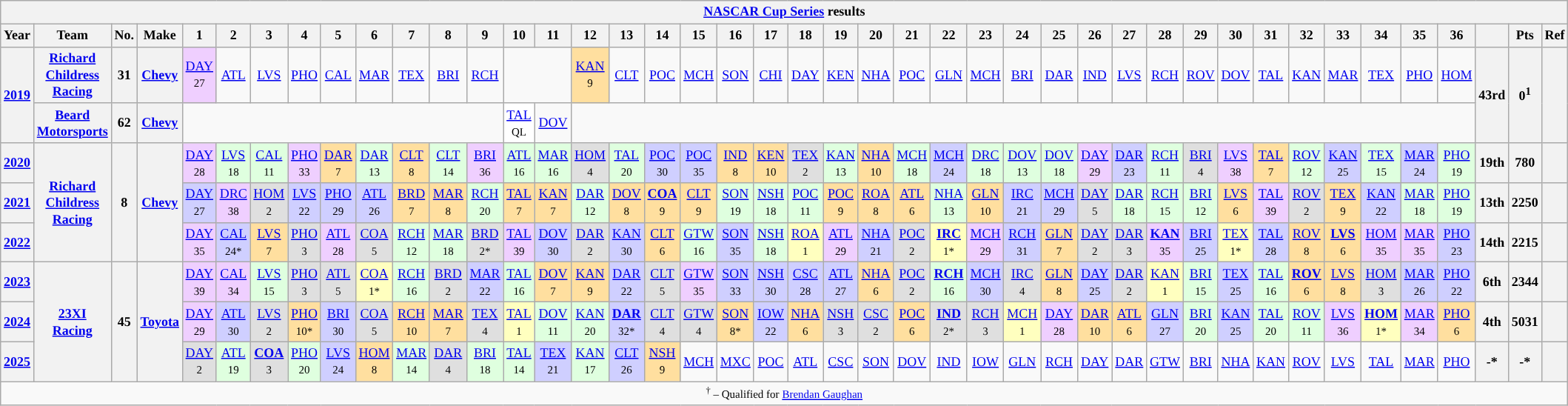<table class="wikitable" style="text-align:center; font-size:75%">
<tr>
<th colspan=43><a href='#'>NASCAR Cup Series</a> results</th>
</tr>
<tr>
<th>Year</th>
<th>Team</th>
<th>No.</th>
<th>Make</th>
<th>1</th>
<th>2</th>
<th>3</th>
<th>4</th>
<th>5</th>
<th>6</th>
<th>7</th>
<th>8</th>
<th>9</th>
<th>10</th>
<th>11</th>
<th>12</th>
<th>13</th>
<th>14</th>
<th>15</th>
<th>16</th>
<th>17</th>
<th>18</th>
<th>19</th>
<th>20</th>
<th>21</th>
<th>22</th>
<th>23</th>
<th>24</th>
<th>25</th>
<th>26</th>
<th>27</th>
<th>28</th>
<th>29</th>
<th>30</th>
<th>31</th>
<th>32</th>
<th>33</th>
<th>34</th>
<th>35</th>
<th>36</th>
<th></th>
<th>Pts</th>
<th>Ref</th>
</tr>
<tr>
<th rowspan=2><a href='#'>2019</a></th>
<th><a href='#'>Richard Childress Racing</a></th>
<th>31</th>
<th><a href='#'>Chevy</a></th>
<td style="background:#EFCFFF;"><a href='#'>DAY</a><br><small>27</small></td>
<td><a href='#'>ATL</a></td>
<td><a href='#'>LVS</a></td>
<td><a href='#'>PHO</a></td>
<td><a href='#'>CAL</a></td>
<td><a href='#'>MAR</a></td>
<td><a href='#'>TEX</a></td>
<td><a href='#'>BRI</a></td>
<td><a href='#'>RCH</a></td>
<td colspan=2></td>
<td style="background:#FFDF9F;"><a href='#'>KAN</a><br><small>9</small></td>
<td><a href='#'>CLT</a></td>
<td><a href='#'>POC</a></td>
<td><a href='#'>MCH</a></td>
<td><a href='#'>SON</a></td>
<td><a href='#'>CHI</a></td>
<td><a href='#'>DAY</a></td>
<td><a href='#'>KEN</a></td>
<td><a href='#'>NHA</a></td>
<td><a href='#'>POC</a></td>
<td><a href='#'>GLN</a></td>
<td><a href='#'>MCH</a></td>
<td><a href='#'>BRI</a></td>
<td><a href='#'>DAR</a></td>
<td><a href='#'>IND</a></td>
<td><a href='#'>LVS</a></td>
<td><a href='#'>RCH</a></td>
<td><a href='#'>ROV</a></td>
<td><a href='#'>DOV</a></td>
<td><a href='#'>TAL</a></td>
<td><a href='#'>KAN</a></td>
<td><a href='#'>MAR</a></td>
<td><a href='#'>TEX</a></td>
<td><a href='#'>PHO</a></td>
<td><a href='#'>HOM</a></td>
<th rowspan=2>43rd</th>
<th rowspan=2>0<sup>1</sup></th>
<th rowspan=2></th>
</tr>
<tr>
<th><a href='#'>Beard Motorsports</a></th>
<th>62</th>
<th><a href='#'>Chevy</a></th>
<td colspan=9></td>
<td style="background:#FFFFFF;"><a href='#'>TAL</a><br><small>QL</small></td>
<td><a href='#'>DOV</a></td>
<td colspan=25></td>
</tr>
<tr>
<th><a href='#'>2020</a></th>
<th rowspan=3><a href='#'>Richard Childress Racing</a></th>
<th rowspan=3>8</th>
<th rowspan=3><a href='#'>Chevy</a></th>
<td style="background:#EFCFFF;"><a href='#'>DAY</a><br><small>28</small></td>
<td style="background:#DFFFDF;"><a href='#'>LVS</a><br><small>18</small></td>
<td style="background:#DFFFDF;"><a href='#'>CAL</a><br><small>11</small></td>
<td style="background:#EFCFFF;"><a href='#'>PHO</a><br><small>33</small></td>
<td style="background:#FFDF9F;"><a href='#'>DAR</a><br><small>7</small></td>
<td style="background:#DFFFDF;"><a href='#'>DAR</a><br><small>13</small></td>
<td style="background:#FFDF9F;"><a href='#'>CLT</a><br><small>8</small></td>
<td style="background:#DFFFDF;"><a href='#'>CLT</a><br><small>14</small></td>
<td style="background:#EFCFFF;"><a href='#'>BRI</a><br><small>36</small></td>
<td style="background:#DFFFDF;"><a href='#'>ATL</a><br><small>16</small></td>
<td style="background:#DFFFDF;"><a href='#'>MAR</a><br><small>16</small></td>
<td style="background:#DFDFDF;"><a href='#'>HOM</a><br><small>4</small></td>
<td style="background:#DFFFDF;"><a href='#'>TAL</a><br><small>20</small></td>
<td style="background:#CFCFFF;"><a href='#'>POC</a><br><small>30</small></td>
<td style="background:#CFCFFF;"><a href='#'>POC</a><br><small>35</small></td>
<td style="background:#FFDF9F;"><a href='#'>IND</a><br><small>8</small></td>
<td style="background:#FFDF9F;"><a href='#'>KEN</a><br><small>10</small></td>
<td style="background:#DFDFDF;"><a href='#'>TEX</a><br><small>2</small></td>
<td style="background:#DFFFDF;"><a href='#'>KAN</a><br><small>13</small></td>
<td style="background:#FFDF9F;"><a href='#'>NHA</a><br><small>10</small></td>
<td style="background:#DFFFDF;"><a href='#'>MCH</a><br><small>18</small></td>
<td style="background:#CFCFFF;"><a href='#'>MCH</a><br><small>24</small></td>
<td style="background:#DFFFDF;"><a href='#'>DRC</a><br><small>18</small></td>
<td style="background:#DFFFDF;"><a href='#'>DOV</a><br><small>13</small></td>
<td style="background:#DFFFDF;"><a href='#'>DOV</a><br><small>18</small></td>
<td style="background:#EFCFFF;"><a href='#'>DAY</a><br><small>29</small></td>
<td style="background:#CFCFFF;"><a href='#'>DAR</a><br><small>23</small></td>
<td style="background:#DFFFDF;"><a href='#'>RCH</a><br><small>11</small></td>
<td style="background:#DFDFDF;"><a href='#'>BRI</a><br><small>4</small></td>
<td style="background:#EFCFFF;"><a href='#'>LVS</a><br><small>38</small></td>
<td style="background:#FFDF9F;"><a href='#'>TAL</a><br><small>7</small></td>
<td style="background:#DFFFDF;"><a href='#'>ROV</a><br><small>12</small></td>
<td style="background:#CFCFFF;"><a href='#'>KAN</a><br><small>25</small></td>
<td style="background:#DFFFDF;"><a href='#'>TEX</a><br><small>15</small></td>
<td style="background:#CFCFFF;"><a href='#'>MAR</a><br><small>24</small></td>
<td style="background:#DFFFDF;"><a href='#'>PHO</a><br><small>19</small></td>
<th>19th</th>
<th>780</th>
<th></th>
</tr>
<tr>
<th><a href='#'>2021</a></th>
<td style="background:#CFCFFF;"><a href='#'>DAY</a><br><small>27</small></td>
<td style="background:#EFCFFF;"><a href='#'>DRC</a><br><small>38</small></td>
<td style="background:#DFDFDF;"><a href='#'>HOM</a><br><small>2</small></td>
<td style="background:#CFCFFF;"><a href='#'>LVS</a><br><small>22</small></td>
<td style="background:#CFCFFF;"><a href='#'>PHO</a><br><small>29</small></td>
<td style="background:#CFCFFF;"><a href='#'>ATL</a><br><small>26</small></td>
<td style="background:#FFDF9F;"><a href='#'>BRD</a><br><small>7</small></td>
<td style="background:#FFDF9F;"><a href='#'>MAR</a><br><small>8</small></td>
<td style="background:#DFFFDF;"><a href='#'>RCH</a><br><small>20</small></td>
<td style="background:#FFDF9F;"><a href='#'>TAL</a><br><small>7</small></td>
<td style="background:#FFDF9F;"><a href='#'>KAN</a><br><small>7</small></td>
<td style="background:#DFFFDF;"><a href='#'>DAR</a><br><small>12</small></td>
<td style="background:#FFDF9F;"><a href='#'>DOV</a><br><small>8</small></td>
<td style="background:#FFDF9F;"><strong><a href='#'>COA</a></strong><br><small>9</small></td>
<td style="background:#FFDF9F;"><a href='#'>CLT</a><br><small>9</small></td>
<td style="background:#DFFFDF;"><a href='#'>SON</a><br><small>19</small></td>
<td style="background:#DFFFDF;"><a href='#'>NSH</a><br><small>18</small></td>
<td style="background:#DFFFDF;"><a href='#'>POC</a><br><small>11</small></td>
<td style="background:#FFDF9F;"><a href='#'>POC</a><br><small>9</small></td>
<td style="background:#FFDF9F;"><a href='#'>ROA</a><br><small>8</small></td>
<td style="background:#FFDF9F;"><a href='#'>ATL</a><br><small>6</small></td>
<td style="background:#DFFFDF;"><a href='#'>NHA</a><br><small>13</small></td>
<td style="background:#FFDF9F;"><a href='#'>GLN</a><br><small>10</small></td>
<td style="background:#CFCFFF;"><a href='#'>IRC</a><br><small>21</small></td>
<td style="background:#CFCFFF;"><a href='#'>MCH</a><br><small>29</small></td>
<td style="background:#DFDFDF;"><a href='#'>DAY</a><br><small>5</small></td>
<td style="background:#DFFFDF;"><a href='#'>DAR</a><br><small>18</small></td>
<td style="background:#DFFFDF;"><a href='#'>RCH</a><br><small>15</small></td>
<td style="background:#DFFFDF;"><a href='#'>BRI</a><br><small>12</small></td>
<td style="background:#FFDF9F;"><a href='#'>LVS</a><br><small>6</small></td>
<td style="background:#EFCFFF;"><a href='#'>TAL</a><br><small>39</small></td>
<td style="background:#DFDFDF;"><a href='#'>ROV</a><br><small>2</small></td>
<td style="background:#FFDF9F;"><a href='#'>TEX</a><br><small>9</small></td>
<td style="background:#CFCFFF;"><a href='#'>KAN</a><br><small>22</small></td>
<td style="background:#DFFFDF;"><a href='#'>MAR</a><br><small>18</small></td>
<td style="background:#DFFFDF;"><a href='#'>PHO</a><br><small>19</small></td>
<th>13th</th>
<th>2250</th>
<th></th>
</tr>
<tr>
<th><a href='#'>2022</a></th>
<td style="background:#EFCFFF;"><a href='#'>DAY</a><br><small>35</small></td>
<td style="background:#CFCFFF;"><a href='#'>CAL</a><br><small>24*</small></td>
<td style="background:#FFDF9F;"><a href='#'>LVS</a><br><small>7</small></td>
<td style="background:#DFDFDF;"><a href='#'>PHO</a><br><small>3</small></td>
<td style="background:#EFCFFF;"><a href='#'>ATL</a><br><small>28</small></td>
<td style="background:#DFDFDF;"><a href='#'>COA</a><br><small>5</small></td>
<td style="background:#DFFFDF;"><a href='#'>RCH</a><br><small>12</small></td>
<td style="background:#DFFFDF;"><a href='#'>MAR</a><br><small>18</small></td>
<td style="background:#DFDFDF;"><a href='#'>BRD</a><br><small>2*</small></td>
<td style="background:#EFCFFF;"><a href='#'>TAL</a><br><small>39</small></td>
<td style="background:#CFCFFF;"><a href='#'>DOV</a><br><small>30</small></td>
<td style="background:#DFDFDF;"><a href='#'>DAR</a><br><small>2</small></td>
<td style="background:#CFCFFF;"><a href='#'>KAN</a><br><small>30</small></td>
<td style="background:#FFDF9F;"><a href='#'>CLT</a><br><small>6</small></td>
<td style="background:#DFFFDF;"><a href='#'>GTW</a><br><small>16</small></td>
<td style="background:#CFCFFF;"><a href='#'>SON</a><br><small>35</small></td>
<td style="background:#DFFFDF;"><a href='#'>NSH</a><br><small>18</small></td>
<td style="background:#FFFFBF;"><a href='#'>ROA</a><br><small>1</small></td>
<td style="background:#EFCFFF;"><a href='#'>ATL</a><br><small>29</small></td>
<td style="background:#CFCFFF;"><a href='#'>NHA</a><br><small>21</small></td>
<td style="background:#DFDFDF;"><a href='#'>POC</a><br><small>2</small></td>
<td style="background:#FFFFBF;"><strong><a href='#'>IRC</a></strong><br><small>1*</small></td>
<td style="background:#EFCFFF;"><a href='#'>MCH</a><br><small>29</small></td>
<td style="background:#CFCFFF;"><a href='#'>RCH</a><br><small>31</small></td>
<td style="background:#FFDF9F;"><a href='#'>GLN</a><br><small>7</small></td>
<td style="background:#DFDFDF;"><a href='#'>DAY</a><br><small>2</small></td>
<td style="background:#DFDFDF;"><a href='#'>DAR</a><br><small>3</small></td>
<td style="background:#EFCFFF;"><strong><a href='#'>KAN</a></strong><br><small>35</small></td>
<td style="background:#CFCFFF;"><a href='#'>BRI</a><br><small>25</small></td>
<td style="background:#FFFFBF;"><a href='#'>TEX</a><br><small>1*</small></td>
<td style="background:#CFCFFF;"><a href='#'>TAL</a><br><small>28</small></td>
<td style="background:#FFDF9F;"><a href='#'>ROV</a><br><small>8</small></td>
<td style="background:#FFDF9F;"><strong><a href='#'>LVS</a></strong><br><small>6</small></td>
<td style="background:#EFCFFF;"><a href='#'>HOM</a><br><small>35</small></td>
<td style="background:#EFCFFF;"><a href='#'>MAR</a><br><small>35</small></td>
<td style="background:#CFCFFF;”"><a href='#'>PHO</a><br><small>23</small></td>
<th>14th</th>
<th>2215</th>
<th></th>
</tr>
<tr>
<th><a href='#'>2023</a></th>
<th rowspan=3><a href='#'>23XI Racing</a></th>
<th rowspan=3>45</th>
<th rowspan=3><a href='#'>Toyota</a></th>
<td style="background:#EFCFFF;"><a href='#'>DAY</a><br><small>39</small></td>
<td style="background:#EFCFFF;"><a href='#'>CAL</a><br><small>34</small></td>
<td style="background:#DFFFDF;"><a href='#'>LVS</a><br><small>15</small></td>
<td style="background:#DFDFDF;"><a href='#'>PHO</a><br><small>3</small></td>
<td style="background:#DFDFDF;"><a href='#'>ATL</a><br><small>5</small></td>
<td style="background:#FFFFBF;"><a href='#'>COA</a><br><small>1*</small></td>
<td style="background:#DFFFDF;"><a href='#'>RCH</a><br><small>16</small></td>
<td style="background:#DFDFDF;"><a href='#'>BRD</a><br><small>2</small></td>
<td style="background:#CFCFFF;"><a href='#'>MAR</a><br><small>22</small></td>
<td style="background:#DFFFDF;"><a href='#'>TAL</a><br><small>16</small></td>
<td style="background:#FFDF9F;"><a href='#'>DOV</a><br><small>7</small></td>
<td style="background:#FFDF9F;"><a href='#'>KAN</a><br><small>9</small></td>
<td style="background:#CFCFFF;"><a href='#'>DAR</a><br><small>22</small></td>
<td style="background:#DFDFDF;"><a href='#'>CLT</a><br><small>5</small></td>
<td style="background:#EFCFFF;"><a href='#'>GTW</a><br><small>35</small></td>
<td style="background:#CFCFFF;"><a href='#'>SON</a><br><small>33</small></td>
<td style="background:#CFCFFF;"><a href='#'>NSH</a><br><small>30</small></td>
<td style="background:#CFCFFF;"><a href='#'>CSC</a><br><small>28</small></td>
<td style="background:#CFCFFF;"><a href='#'>ATL</a><br><small>27</small></td>
<td style="background:#FFDF9F;"><a href='#'>NHA</a><br><small>6</small></td>
<td style="background:#DFDFDF;"><a href='#'>POC</a><br><small>2</small></td>
<td style="background:#DFFFDF;"><strong><a href='#'>RCH</a></strong><br><small>16</small></td>
<td style="background:#CFCFFF;"><a href='#'>MCH</a><br><small>30</small></td>
<td style="background:#DFDFDF;"><a href='#'>IRC</a><br><small>4</small></td>
<td style="background:#FFDF9F;"><a href='#'>GLN</a><br><small>8</small></td>
<td style="background:#CFCFFF;"><a href='#'>DAY</a><br><small>25</small></td>
<td style="background:#DFDFDF;"><a href='#'>DAR</a><br><small>2</small></td>
<td style="background:#FFFFBF;"><a href='#'>KAN</a><br><small>1</small></td>
<td style="background:#DFFFDF;"><a href='#'>BRI</a><br><small>15</small></td>
<td style="background:#CFCFFF;"><a href='#'>TEX</a><br><small>25</small></td>
<td style="background:#DFFFDF;"><a href='#'>TAL</a><br><small>16</small></td>
<td style="background:#FFDF9F;"><strong><a href='#'>ROV</a></strong> <br><small>6</small></td>
<td style="background:#FFDF9F;"><a href='#'>LVS</a><br><small>8</small></td>
<td style="background:#DFDFDF;"><a href='#'>HOM</a><br><small>3</small></td>
<td style="background:#CFCFFF;"><a href='#'>MAR</a><br><small>26</small></td>
<td style="background:#CFCFFF;"><a href='#'>PHO</a><br><small>22</small></td>
<th>6th</th>
<th>2344</th>
<th></th>
</tr>
<tr>
<th><a href='#'>2024</a></th>
<td style="background:#EFCFFF;"><a href='#'>DAY</a><br><small>29</small></td>
<td style="background:#CFCFFF;"><a href='#'>ATL</a><br><small>30</small></td>
<td style="background:#DFDFDF;"><a href='#'>LVS</a><br><small>2</small></td>
<td style="background:#FFDF9F;"><a href='#'>PHO</a><br><small>10*</small></td>
<td style="background:#CFCFFF;"><a href='#'>BRI</a><br><small>30</small></td>
<td style="background:#DFDFDF;"><a href='#'>COA</a><br><small>5</small></td>
<td style="background:#FFDF9F;"><a href='#'>RCH</a><br><small>10</small></td>
<td style="background:#FFDF9F;"><a href='#'>MAR</a><br><small>7</small></td>
<td style="background:#DFDFDF;"><a href='#'>TEX</a><br><small>4</small></td>
<td style="background:#FFFFBF;"><a href='#'>TAL</a><br><small>1</small></td>
<td style="background:#DFFFDF;"><a href='#'>DOV</a><br><small>11</small></td>
<td style="background:#DFFFDF;"><a href='#'>KAN</a><br><small>20</small></td>
<td style="background:#CFCFFF;"><strong><a href='#'>DAR</a></strong><br><small>32*</small></td>
<td style="background:#DFDFDF;"><a href='#'>CLT</a><br><small>4</small></td>
<td style="background:#DFDFDF;"><a href='#'>GTW</a><br><small>4</small></td>
<td style="background:#FFDF9F;"><a href='#'>SON</a><br><small>8*</small></td>
<td style="background:#CFCFFF;"><a href='#'>IOW</a><br><small>22</small></td>
<td style="background:#FFDF9F;"><a href='#'>NHA</a><br><small>6</small></td>
<td style="background:#DFDFDF;"><a href='#'>NSH</a><br><small>3</small></td>
<td style="background:#DFDFDF;"><a href='#'>CSC</a><br><small>2</small></td>
<td style="background:#FFDF9F;"><a href='#'>POC</a><br><small>6</small></td>
<td style="background:#DFDFDF;"><strong><a href='#'>IND</a></strong><br><small>2*</small></td>
<td style="background:#DFDFDF;"><a href='#'>RCH</a><br><small>3</small></td>
<td style="background:#FFFFBF;"><a href='#'>MCH</a><br><small>1</small></td>
<td style="background:#EFCFFF;"><a href='#'>DAY</a><br><small>28</small></td>
<td style="background:#FFDF9F;"><a href='#'>DAR</a><br><small>10</small></td>
<td style="background:#FFDF9F;"><a href='#'>ATL</a><br><small>6</small></td>
<td style="background:#CFCFFF;"><a href='#'>GLN</a><br><small>27</small></td>
<td style="background:#DFFFDF;"><a href='#'>BRI</a><br><small>20</small></td>
<td style="background:#CFCFFF;"><a href='#'>KAN</a><br><small>25</small></td>
<td style="background:#DFFFDF;"><a href='#'>TAL</a><br><small>20</small></td>
<td style="background:#DFFFDF;"><a href='#'>ROV</a><br><small>11</small></td>
<td style="background:#EFCFFF;"><a href='#'>LVS</a><br><small>36</small></td>
<td style="background:#FFFFBF;"><strong><a href='#'>HOM</a></strong><br><small>1*</small></td>
<td style="background:#EFCFFF;"><a href='#'>MAR</a><br><small>34</small></td>
<td style="background:#FFDF9F;"><a href='#'>PHO</a><br><small>6</small></td>
<th>4th</th>
<th>5031</th>
<th></th>
</tr>
<tr>
<th><a href='#'>2025</a></th>
<td style="background:#DFDFDF;"><a href='#'>DAY</a><br><small>2</small></td>
<td style="background:#DFFFDF;"><a href='#'>ATL</a><br><small>19</small></td>
<td style="background:#DFDFDF;"><strong><a href='#'>COA</a></strong><br><small>3</small></td>
<td style="background:#DFFFDF;"><a href='#'>PHO</a><br><small>20</small></td>
<td style="background:#CFCFFF;"><a href='#'>LVS</a><br><small>24</small></td>
<td style="background:#FFDF9F;"><a href='#'>HOM</a><br><small>8</small></td>
<td style="background:#DFFFDF;"><a href='#'>MAR</a><br><small>14</small></td>
<td style="background:#DFDFDF;"><a href='#'>DAR</a><br><small>4</small></td>
<td style="background:#DFFFDF;"><a href='#'>BRI</a><br><small>18</small></td>
<td style="background:#DFFFDF;"><a href='#'>TAL</a><br><small>14</small></td>
<td style="background:#CFCFFF;"><a href='#'>TEX</a><br><small>21</small></td>
<td style="background:#DFFFDF;"><a href='#'>KAN</a><br><small>17</small></td>
<td style="background:#CFCFFF;"><a href='#'>CLT</a><br><small>26</small></td>
<td style="background:#FFDF9F;"><a href='#'>NSH</a><br><small>9</small></td>
<td><a href='#'>MCH</a></td>
<td><a href='#'>MXC</a></td>
<td><a href='#'>POC</a></td>
<td><a href='#'>ATL</a></td>
<td><a href='#'>CSC</a></td>
<td><a href='#'>SON</a></td>
<td><a href='#'>DOV</a></td>
<td><a href='#'>IND</a></td>
<td><a href='#'>IOW</a></td>
<td><a href='#'>GLN</a></td>
<td><a href='#'>RCH</a></td>
<td><a href='#'>DAY</a></td>
<td><a href='#'>DAR</a></td>
<td><a href='#'>GTW</a></td>
<td><a href='#'>BRI</a></td>
<td><a href='#'>NHA</a></td>
<td><a href='#'>KAN</a></td>
<td><a href='#'>ROV</a></td>
<td><a href='#'>LVS</a></td>
<td><a href='#'>TAL</a></td>
<td><a href='#'>MAR</a></td>
<td><a href='#'>PHO</a></td>
<th>-*</th>
<th>-*</th>
<th></th>
</tr>
<tr>
<td colspan=43><small><sup>†</sup> – Qualified for <a href='#'>Brendan Gaughan</a></small></td>
</tr>
</table>
